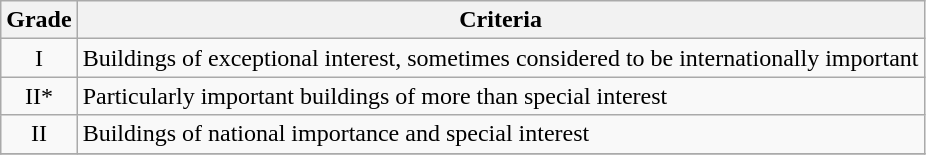<table class="wikitable" border="1">
<tr>
<th>Grade</th>
<th>Criteria</th>
</tr>
<tr>
<td align="center" >I</td>
<td>Buildings of exceptional interest, sometimes considered to be internationally important</td>
</tr>
<tr>
<td align="center" >II*</td>
<td>Particularly important buildings of more than special interest</td>
</tr>
<tr>
<td align="center" >II</td>
<td>Buildings of national importance and special interest</td>
</tr>
<tr>
</tr>
</table>
